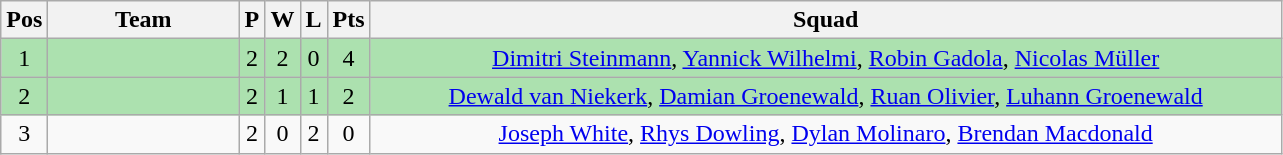<table class="wikitable" style="font-size: 100%">
<tr>
<th width=20>Pos</th>
<th width=120>Team</th>
<th width=10>P</th>
<th width=10>W</th>
<th width=10>L</th>
<th width=20>Pts</th>
<th width=600>Squad</th>
</tr>
<tr align=center style="background:#ACE1AF;">
<td>1</td>
<td align="left"></td>
<td>2</td>
<td>2</td>
<td>0</td>
<td>4</td>
<td><a href='#'>Dimitri Steinmann</a>, <a href='#'>Yannick Wilhelmi</a>, <a href='#'>Robin Gadola</a>, <a href='#'>Nicolas Müller</a></td>
</tr>
<tr align=center style="background:#ACE1AF;">
<td>2</td>
<td align="left"></td>
<td>2</td>
<td>1</td>
<td>1</td>
<td>2</td>
<td><a href='#'>Dewald van Niekerk</a>, <a href='#'>Damian Groenewald</a>, <a href='#'>Ruan Olivier</a>, <a href='#'>Luhann Groenewald</a></td>
</tr>
<tr align=center>
<td>3</td>
<td align="left"></td>
<td>2</td>
<td>0</td>
<td>2</td>
<td>0</td>
<td><a href='#'>Joseph White</a>, <a href='#'>Rhys Dowling</a>, <a href='#'>Dylan Molinaro</a>, <a href='#'>Brendan Macdonald</a></td>
</tr>
</table>
